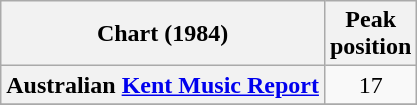<table class="wikitable sortable plainrowheaders">
<tr>
<th scope="col">Chart (1984)</th>
<th scope="col">Peak<br>position</th>
</tr>
<tr>
<th scope="row">Australian <a href='#'>Kent Music Report</a></th>
<td style="text-align:center;">17</td>
</tr>
<tr>
</tr>
</table>
